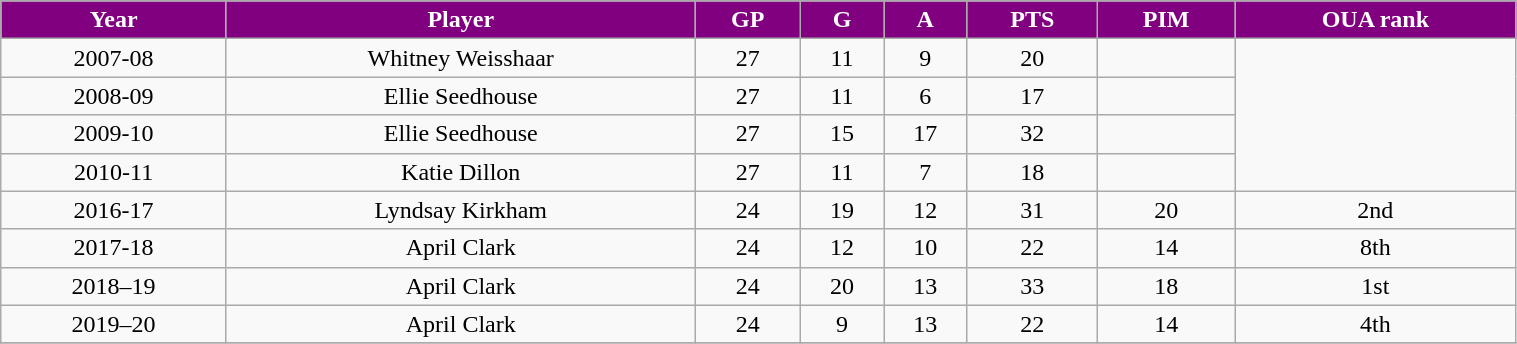<table class="wikitable sortable" style="width:80%;">
<tr align="center"  style=" background:purple;color:#FFFFFF;">
<td><strong>Year</strong></td>
<td><strong>Player</strong></td>
<td><strong>GP</strong></td>
<td><strong>G</strong></td>
<td><strong>A</strong></td>
<td><strong>PTS</strong></td>
<td><strong>PIM</strong></td>
<td><strong>OUA rank</strong></td>
</tr>
<tr style="text-align:center;" bgcolor="">
<td>2007-08</td>
<td>Whitney Weisshaar</td>
<td>27</td>
<td>11</td>
<td>9</td>
<td>20</td>
<td></td>
</tr>
<tr style="text-align:center;" bgcolor="">
<td>2008-09</td>
<td>Ellie Seedhouse</td>
<td>27</td>
<td>11</td>
<td>6</td>
<td>17</td>
<td></td>
</tr>
<tr style="text-align:center;" bgcolor="">
<td>2009-10</td>
<td>Ellie Seedhouse</td>
<td>27</td>
<td>15</td>
<td>17</td>
<td>32</td>
<td></td>
</tr>
<tr style="text-align:center;" bgcolor="">
<td>2010-11</td>
<td>Katie Dillon</td>
<td>27</td>
<td>11</td>
<td>7</td>
<td>18</td>
<td></td>
</tr>
<tr align="center" bgcolor="">
<td>2016-17</td>
<td>Lyndsay Kirkham</td>
<td>24</td>
<td>19</td>
<td>12</td>
<td>31</td>
<td>20</td>
<td>2nd</td>
</tr>
<tr align="center" bgcolor="">
<td>2017-18</td>
<td>April Clark</td>
<td>24</td>
<td>12</td>
<td>10</td>
<td>22</td>
<td>14</td>
<td>8th</td>
</tr>
<tr align="center" bgcolor="">
<td>2018–19</td>
<td>April Clark</td>
<td>24</td>
<td>20</td>
<td>13</td>
<td>33</td>
<td>18</td>
<td>1st</td>
</tr>
<tr align="center" bgcolor="">
<td>2019–20</td>
<td>April Clark</td>
<td>24</td>
<td>9</td>
<td>13</td>
<td>22</td>
<td>14</td>
<td>4th</td>
</tr>
<tr align="center" bgcolor="">
</tr>
</table>
